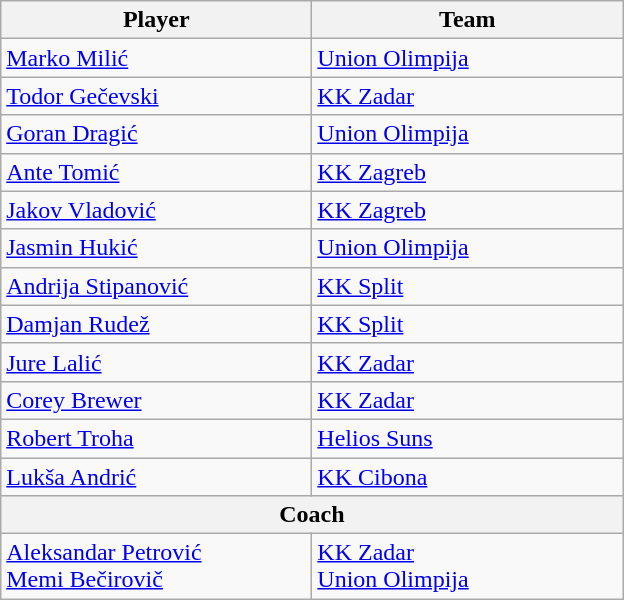<table class="wikitable">
<tr>
<th style="width:200px;">Player</th>
<th width=200>Team</th>
</tr>
<tr>
<td> <a href='#'>Marko Milić</a></td>
<td> <a href='#'>Union Olimpija</a></td>
</tr>
<tr>
<td> <a href='#'>Todor Gečevski</a></td>
<td> <a href='#'>KK Zadar</a></td>
</tr>
<tr>
<td> <a href='#'>Goran Dragić</a></td>
<td> <a href='#'>Union Olimpija</a></td>
</tr>
<tr>
<td> <a href='#'>Ante Tomić</a></td>
<td> <a href='#'>KK Zagreb</a></td>
</tr>
<tr>
<td> <a href='#'>Jakov Vladović</a></td>
<td> <a href='#'>KK Zagreb</a></td>
</tr>
<tr>
<td> <a href='#'>Jasmin Hukić</a></td>
<td> <a href='#'>Union Olimpija</a></td>
</tr>
<tr>
<td> <a href='#'>Andrija Stipanović</a></td>
<td> <a href='#'>KK Split</a></td>
</tr>
<tr>
<td> <a href='#'>Damjan Rudež</a></td>
<td> <a href='#'>KK Split</a></td>
</tr>
<tr>
<td> <a href='#'>Jure Lalić</a></td>
<td> <a href='#'>KK Zadar</a></td>
</tr>
<tr>
<td> <a href='#'>Corey Brewer</a></td>
<td> <a href='#'>KK Zadar</a></td>
</tr>
<tr>
<td> <a href='#'>Robert Troha</a></td>
<td> <a href='#'>Helios Suns</a></td>
</tr>
<tr>
<td> <a href='#'>Lukša Andrić</a></td>
<td> <a href='#'>KK Cibona</a></td>
</tr>
<tr>
<th colspan="2">Coach</th>
</tr>
<tr>
<td> <a href='#'>Aleksandar Petrović</a><br>  <a href='#'>Memi Bečirovič</a></td>
<td> <a href='#'>KK Zadar</a><br> <a href='#'>Union Olimpija</a></td>
</tr>
</table>
